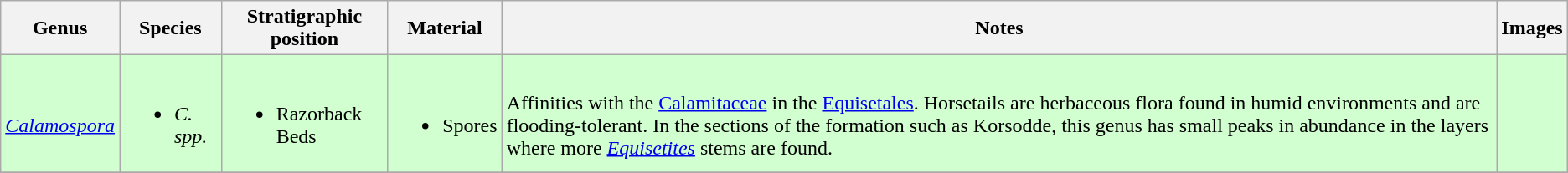<table class = "wikitable">
<tr>
<th>Genus</th>
<th>Species</th>
<th>Stratigraphic position</th>
<th>Material</th>
<th>Notes</th>
<th>Images</th>
</tr>
<tr>
<td style="background:#D1FFCF;"><br><em><a href='#'>Calamospora</a></em></td>
<td style="background:#D1FFCF;"><br><ul><li><em>C. spp.</em></li></ul></td>
<td style="background:#D1FFCF;"><br><ul><li>Razorback Beds</li></ul></td>
<td style="background:#D1FFCF;"><br><ul><li>Spores</li></ul></td>
<td style="background:#D1FFCF;"><br>Affinities with the <a href='#'>Calamitaceae</a> in the <a href='#'>Equisetales</a>. Horsetails are herbaceous flora found in humid environments and are flooding-tolerant. In the sections of the formation such as Korsodde, this genus has small peaks in abundance in the layers where more <em><a href='#'>Equisetites</a></em> stems are found.</td>
<td style="background:#D1FFCF;"><br></td>
</tr>
<tr>
</tr>
</table>
